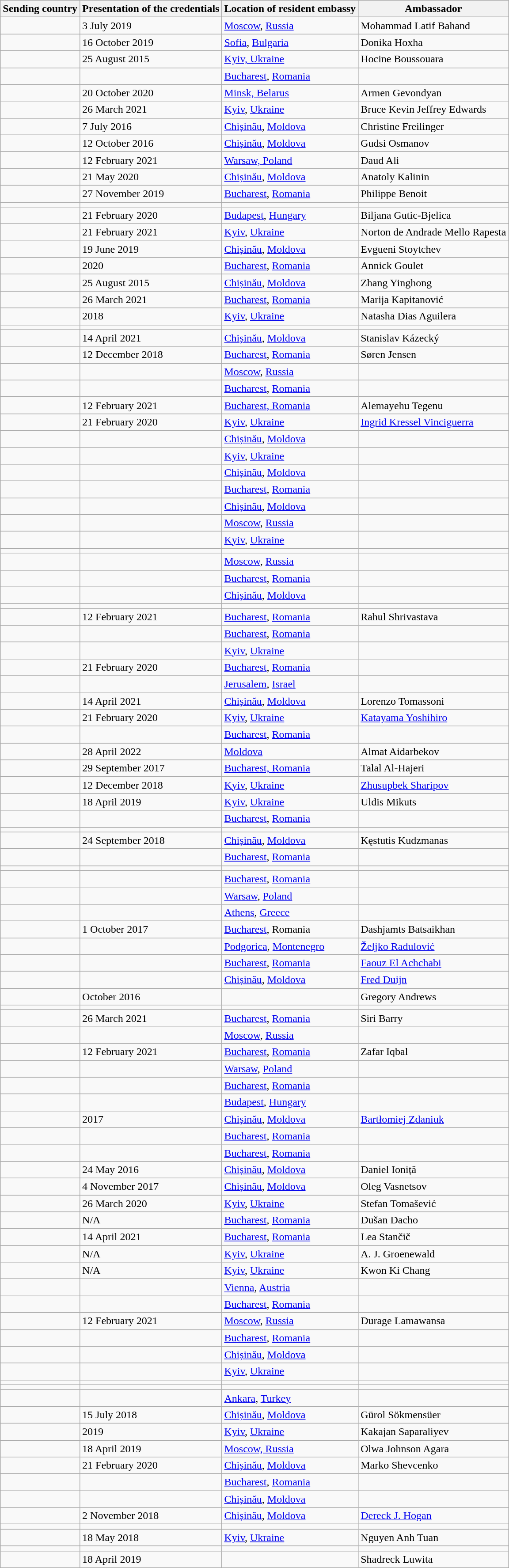<table class="wikitable sortable">
<tr>
<th>Sending country</th>
<th>Presentation of the credentials</th>
<th>Location of resident embassy</th>
<th>Ambassador</th>
</tr>
<tr>
<td></td>
<td>3 July 2019</td>
<td><a href='#'>Moscow</a>, <a href='#'>Russia</a></td>
<td>Mohammad Latif Bahand<br></td>
</tr>
<tr>
<td></td>
<td>16 October 2019</td>
<td><a href='#'>Sofia</a>, <a href='#'>Bulgaria</a></td>
<td>Donika Hoxha</td>
</tr>
<tr>
<td></td>
<td>25 August 2015</td>
<td><a href='#'>Kyiv, Ukraine</a></td>
<td>Hocine Boussouara</td>
</tr>
<tr>
<td></td>
<td></td>
<td><a href='#'>Bucharest</a>, <a href='#'>Romania</a></td>
<td></td>
</tr>
<tr>
<td></td>
<td>20 October 2020</td>
<td><a href='#'>Minsk, Belarus</a></td>
<td>Armen Gevondyan</td>
</tr>
<tr>
<td></td>
<td>26 March 2021</td>
<td><a href='#'>Kyiv</a>, <a href='#'>Ukraine</a></td>
<td>Bruce Kevin Jeffrey Edwards</td>
</tr>
<tr>
<td></td>
<td>7 July 2016</td>
<td><a href='#'>Chișinău</a>, <a href='#'>Moldova</a></td>
<td>Christine Freilinger</td>
</tr>
<tr>
<td></td>
<td>12 October 2016</td>
<td><a href='#'>Chișinău</a>, <a href='#'>Moldova</a></td>
<td>Gudsi Osmanov</td>
</tr>
<tr>
<td></td>
<td>12 February 2021</td>
<td><a href='#'>Warsaw, Poland</a></td>
<td>Daud Ali</td>
</tr>
<tr>
<td></td>
<td>21 May 2020</td>
<td><a href='#'>Chișinău</a>, <a href='#'>Moldova</a></td>
<td>Anatoly Kalinin</td>
</tr>
<tr>
<td></td>
<td>27 November 2019</td>
<td><a href='#'>Bucharest</a>, <a href='#'>Romania</a></td>
<td>Philippe Benoit</td>
</tr>
<tr>
<td></td>
<td></td>
<td></td>
<td></td>
</tr>
<tr>
<td></td>
<td>21 February 2020</td>
<td><a href='#'>Budapest</a>, <a href='#'>Hungary</a></td>
<td>Biljana Gutic-Bjelica</td>
</tr>
<tr>
<td></td>
<td>21 February 2021</td>
<td><a href='#'>Kyiv</a>, <a href='#'>Ukraine</a></td>
<td>Norton de Andrade Mello Rapesta</td>
</tr>
<tr>
<td></td>
<td>19 June 2019</td>
<td><a href='#'>Chișinău</a>, <a href='#'>Moldova</a></td>
<td>Evgueni Stoytchev</td>
</tr>
<tr>
<td></td>
<td>2020</td>
<td><a href='#'>Bucharest</a>, <a href='#'>Romania</a></td>
<td>Annick Goulet</td>
</tr>
<tr>
<td></td>
<td>25 August 2015</td>
<td><a href='#'>Chișinău</a>, <a href='#'>Moldova</a></td>
<td>Zhang Yinghong</td>
</tr>
<tr>
<td></td>
<td>26 March 2021</td>
<td><a href='#'>Bucharest</a>, <a href='#'>Romania</a></td>
<td>Marija Kapitanović</td>
</tr>
<tr>
<td></td>
<td>2018</td>
<td><a href='#'>Kyiv</a>, <a href='#'>Ukraine</a></td>
<td>Natasha Dias Aguilera</td>
</tr>
<tr>
<td></td>
<td></td>
<td></td>
<td></td>
</tr>
<tr>
<td></td>
<td>14 April 2021</td>
<td><a href='#'>Chișinău</a>, <a href='#'>Moldova</a></td>
<td>Stanislav Kázecký</td>
</tr>
<tr>
<td></td>
<td>12 December 2018</td>
<td><a href='#'>Bucharest</a>, <a href='#'>Romania</a></td>
<td>Søren Jensen</td>
</tr>
<tr>
<td></td>
<td></td>
<td><a href='#'>Moscow</a>, <a href='#'>Russia</a></td>
<td></td>
</tr>
<tr>
<td></td>
<td></td>
<td><a href='#'>Bucharest</a>, <a href='#'>Romania</a></td>
<td></td>
</tr>
<tr>
<td></td>
<td>12 February 2021</td>
<td><a href='#'>Bucharest, Romania</a></td>
<td>Alemayehu Tegenu</td>
</tr>
<tr>
<td></td>
<td>21 February 2020</td>
<td><a href='#'>Kyiv</a>, <a href='#'>Ukraine</a></td>
<td><a href='#'>Ingrid Kressel Vinciguerra</a></td>
</tr>
<tr>
<td></td>
<td></td>
<td><a href='#'>Chișinău</a>, <a href='#'>Moldova</a></td>
<td></td>
</tr>
<tr>
<td></td>
<td></td>
<td><a href='#'>Kyiv</a>, <a href='#'>Ukraine</a></td>
<td></td>
</tr>
<tr>
<td></td>
<td></td>
<td><a href='#'>Chișinău</a>, <a href='#'>Moldova</a></td>
<td></td>
</tr>
<tr>
<td></td>
<td></td>
<td><a href='#'>Bucharest</a>, <a href='#'>Romania</a></td>
<td></td>
</tr>
<tr>
<td></td>
<td></td>
<td><a href='#'>Chișinău</a>, <a href='#'>Moldova</a></td>
<td></td>
</tr>
<tr>
<td></td>
<td></td>
<td><a href='#'>Moscow</a>, <a href='#'>Russia</a></td>
<td></td>
</tr>
<tr>
<td></td>
<td></td>
<td><a href='#'>Kyiv</a>, <a href='#'>Ukraine</a></td>
<td></td>
</tr>
<tr>
<td></td>
<td></td>
<td></td>
<td></td>
</tr>
<tr>
<td></td>
<td></td>
<td><a href='#'>Moscow</a>, <a href='#'>Russia</a></td>
<td></td>
</tr>
<tr>
<td></td>
<td></td>
<td><a href='#'>Bucharest</a>, <a href='#'>Romania</a></td>
<td></td>
</tr>
<tr>
<td></td>
<td></td>
<td><a href='#'>Chișinău</a>, <a href='#'>Moldova</a></td>
<td></td>
</tr>
<tr>
<td></td>
<td></td>
<td></td>
<td></td>
</tr>
<tr>
<td></td>
<td>12 February 2021</td>
<td><a href='#'>Bucharest</a>, <a href='#'>Romania</a></td>
<td>Rahul Shrivastava</td>
</tr>
<tr>
<td></td>
<td></td>
<td><a href='#'>Bucharest</a>, <a href='#'>Romania</a></td>
<td></td>
</tr>
<tr>
<td></td>
<td></td>
<td><a href='#'>Kyiv</a>, <a href='#'>Ukraine</a></td>
<td></td>
</tr>
<tr>
<td></td>
<td>21 February 2020</td>
<td><a href='#'>Bucharest</a>, <a href='#'>Romania</a></td>
<td></td>
</tr>
<tr>
<td></td>
<td></td>
<td><a href='#'>Jerusalem</a>, <a href='#'>Israel</a></td>
<td></td>
</tr>
<tr>
<td></td>
<td>14 April 2021</td>
<td><a href='#'>Chișinău</a>, <a href='#'>Moldova</a></td>
<td>Lorenzo Tomassoni</td>
</tr>
<tr>
<td></td>
<td>21 February 2020</td>
<td><a href='#'>Kyiv</a>, <a href='#'>Ukraine</a></td>
<td><a href='#'>Katayama Yoshihiro</a></td>
</tr>
<tr>
<td></td>
<td></td>
<td><a href='#'>Bucharest</a>, <a href='#'>Romania</a></td>
<td></td>
</tr>
<tr>
<td></td>
<td>28 April  2022</td>
<td><a href='#'>Moldova</a></td>
<td>Almat Aidarbekov</td>
</tr>
<tr>
<td></td>
<td>29 September 2017</td>
<td><a href='#'>Bucharest, Romania</a></td>
<td>Talal Al-Hajeri</td>
</tr>
<tr>
<td></td>
<td>12 December 2018</td>
<td><a href='#'>Kyiv</a>, <a href='#'>Ukraine</a></td>
<td><a href='#'>Zhusupbek Sharipov</a></td>
</tr>
<tr>
<td></td>
<td>18 April 2019</td>
<td><a href='#'>Kyiv</a>, <a href='#'>Ukraine</a></td>
<td>Uldis Mikuts</td>
</tr>
<tr>
<td></td>
<td></td>
<td><a href='#'>Bucharest</a>, <a href='#'>Romania</a></td>
<td></td>
</tr>
<tr>
<td></td>
<td></td>
<td></td>
<td></td>
</tr>
<tr>
<td></td>
<td>24 September 2018</td>
<td><a href='#'>Chișinău</a>, <a href='#'>Moldova</a></td>
<td>Kęstutis Kudzmanas</td>
</tr>
<tr>
<td></td>
<td></td>
<td><a href='#'>Bucharest</a>, <a href='#'>Romania</a></td>
<td></td>
</tr>
<tr>
<td></td>
<td></td>
<td></td>
<td></td>
</tr>
<tr>
<td></td>
<td></td>
<td><a href='#'>Bucharest</a>, <a href='#'>Romania</a></td>
<td></td>
</tr>
<tr>
<td></td>
<td></td>
<td><a href='#'>Warsaw</a>, <a href='#'>Poland</a></td>
<td></td>
</tr>
<tr>
<td></td>
<td></td>
<td><a href='#'>Athens</a>, <a href='#'>Greece</a></td>
<td></td>
</tr>
<tr>
<td></td>
<td>1 October 2017</td>
<td><a href='#'>Bucharest</a>, Romania</td>
<td>Dashjamts Batsaikhan</td>
</tr>
<tr>
<td></td>
<td></td>
<td><a href='#'>Podgorica</a>, <a href='#'>Montenegro</a></td>
<td><a href='#'>Željko Radulović</a></td>
</tr>
<tr>
<td></td>
<td></td>
<td><a href='#'>Bucharest</a>, <a href='#'>Romania</a></td>
<td><a href='#'>Faouz El Achchabi</a></td>
</tr>
<tr>
<td></td>
<td></td>
<td><a href='#'>Chișinău</a>, <a href='#'>Moldova</a></td>
<td><a href='#'>Fred Duijn</a></td>
</tr>
<tr>
<td></td>
<td>October 2016</td>
<td></td>
<td>Gregory Andrews</td>
</tr>
<tr>
<td></td>
<td></td>
<td></td>
<td></td>
</tr>
<tr>
<td></td>
<td>26 March 2021</td>
<td><a href='#'>Bucharest</a>, <a href='#'>Romania</a></td>
<td>Siri Barry</td>
</tr>
<tr>
<td></td>
<td></td>
<td><a href='#'>Moscow</a>, <a href='#'>Russia</a></td>
<td></td>
</tr>
<tr>
<td></td>
<td>12 February 2021</td>
<td><a href='#'>Bucharest</a>, <a href='#'>Romania</a></td>
<td>Zafar Iqbal</td>
</tr>
<tr>
<td></td>
<td></td>
<td><a href='#'>Warsaw</a>, <a href='#'>Poland</a></td>
<td></td>
</tr>
<tr>
<td></td>
<td></td>
<td><a href='#'>Bucharest</a>, <a href='#'>Romania</a></td>
<td></td>
</tr>
<tr>
<td></td>
<td></td>
<td><a href='#'>Budapest</a>, <a href='#'>Hungary</a></td>
<td></td>
</tr>
<tr>
<td></td>
<td>2017</td>
<td><a href='#'>Chișinău</a>, <a href='#'>Moldova</a></td>
<td><a href='#'>Bartłomiej Zdaniuk</a></td>
</tr>
<tr>
<td></td>
<td></td>
<td><a href='#'>Bucharest</a>, <a href='#'>Romania</a></td>
<td></td>
</tr>
<tr>
<td></td>
<td></td>
<td><a href='#'>Bucharest</a>, <a href='#'>Romania</a></td>
<td></td>
</tr>
<tr>
<td></td>
<td>24 May 2016</td>
<td><a href='#'>Chișinău</a>, <a href='#'>Moldova</a></td>
<td>Daniel Ioniță</td>
</tr>
<tr>
<td></td>
<td>4 November 2017</td>
<td><a href='#'>Chișinău</a>, <a href='#'>Moldova</a></td>
<td>Oleg Vasnetsov</td>
</tr>
<tr>
<td></td>
<td>26 March 2020</td>
<td><a href='#'>Kyiv</a>, <a href='#'>Ukraine</a></td>
<td>Stefan Tomašević</td>
</tr>
<tr>
<td></td>
<td>N/A<br></td>
<td><a href='#'>Bucharest</a>, <a href='#'>Romania</a></td>
<td>Dušan Dacho</td>
</tr>
<tr>
<td></td>
<td>14 April 2021</td>
<td><a href='#'>Bucharest</a>, <a href='#'>Romania</a></td>
<td>Lea Stančič</td>
</tr>
<tr>
<td></td>
<td>N/A</td>
<td><a href='#'>Kyiv</a>, <a href='#'>Ukraine</a></td>
<td>A. J. Groenewald</td>
</tr>
<tr>
<td></td>
<td>N/A</td>
<td><a href='#'>Kyiv</a>, <a href='#'>Ukraine</a></td>
<td>Kwon Ki Chang</td>
</tr>
<tr>
<td></td>
<td></td>
<td><a href='#'>Vienna</a>, <a href='#'>Austria</a></td>
<td></td>
</tr>
<tr>
<td></td>
<td></td>
<td><a href='#'>Bucharest</a>, <a href='#'>Romania</a></td>
<td></td>
</tr>
<tr>
<td></td>
<td>12 February 2021</td>
<td><a href='#'>Moscow</a>, <a href='#'>Russia</a></td>
<td>Durage Lamawansa</td>
</tr>
<tr>
<td></td>
<td></td>
<td><a href='#'>Bucharest</a>, <a href='#'>Romania</a></td>
<td></td>
</tr>
<tr>
<td></td>
<td></td>
<td><a href='#'>Chișinău</a>, <a href='#'>Moldova</a></td>
<td></td>
</tr>
<tr>
<td></td>
<td></td>
<td><a href='#'>Kyiv</a>, <a href='#'>Ukraine</a></td>
<td></td>
</tr>
<tr>
<td></td>
<td></td>
<td></td>
<td></td>
</tr>
<tr>
<td></td>
<td></td>
<td></td>
<td></td>
</tr>
<tr>
<td></td>
<td></td>
<td><a href='#'>Ankara</a>, <a href='#'>Turkey</a></td>
<td></td>
</tr>
<tr>
<td></td>
<td>15 July 2018</td>
<td><a href='#'>Chișinău</a>, <a href='#'>Moldova</a></td>
<td>Gürol Sökmensüer</td>
</tr>
<tr>
<td></td>
<td>2019</td>
<td><a href='#'>Kyiv</a>, <a href='#'>Ukraine</a></td>
<td>Kakajan Saparaliyev</td>
</tr>
<tr>
<td></td>
<td>18 April 2019</td>
<td><a href='#'>Moscow, Russia</a></td>
<td>Olwa Johnson Agara</td>
</tr>
<tr>
<td></td>
<td>21 February 2020</td>
<td><a href='#'>Chișinău</a>, <a href='#'>Moldova</a></td>
<td>Marko Shevcenko</td>
</tr>
<tr>
<td></td>
<td></td>
<td><a href='#'>Bucharest</a>, <a href='#'>Romania</a></td>
<td></td>
</tr>
<tr>
<td></td>
<td></td>
<td><a href='#'>Chișinău</a>, <a href='#'>Moldova</a></td>
<td></td>
</tr>
<tr>
<td></td>
<td>2 November 2018</td>
<td><a href='#'>Chișinău</a>, <a href='#'>Moldova</a></td>
<td><a href='#'>Dereck J. Hogan</a></td>
</tr>
<tr>
<td></td>
<td></td>
<td></td>
<td></td>
</tr>
<tr>
<td></td>
<td>18 May 2018</td>
<td><a href='#'>Kyiv</a>, <a href='#'>Ukraine</a></td>
<td>Nguyen Anh Tuan</td>
</tr>
<tr>
<td></td>
<td></td>
<td></td>
<td></td>
</tr>
<tr>
<td></td>
<td>18 April 2019</td>
<td></td>
<td>Shadreck Luwita</td>
</tr>
</table>
